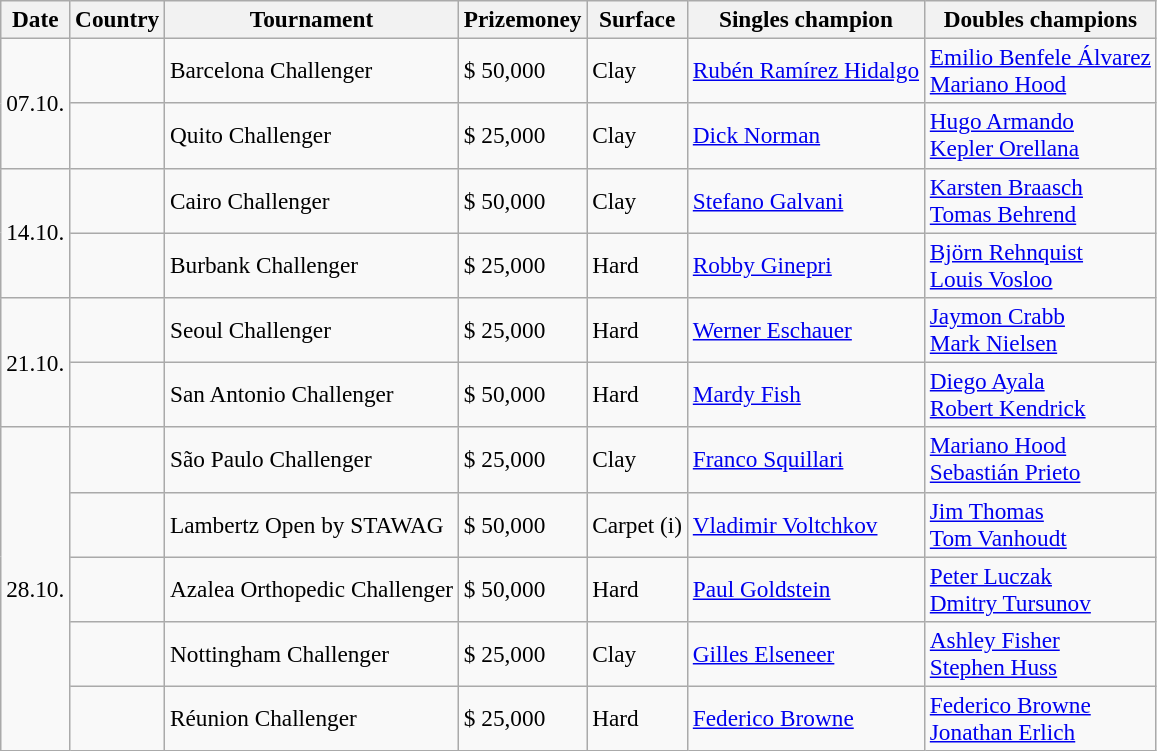<table class="sortable wikitable" style=font-size:97%>
<tr>
<th>Date</th>
<th>Country</th>
<th>Tournament</th>
<th>Prizemoney</th>
<th>Surface</th>
<th>Singles champion</th>
<th>Doubles champions</th>
</tr>
<tr>
<td rowspan="2">07.10.</td>
<td></td>
<td>Barcelona Challenger</td>
<td>$ 50,000</td>
<td>Clay</td>
<td> <a href='#'>Rubén Ramírez Hidalgo</a></td>
<td> <a href='#'>Emilio Benfele Álvarez</a><br> <a href='#'>Mariano Hood</a></td>
</tr>
<tr>
<td></td>
<td>Quito Challenger</td>
<td>$ 25,000</td>
<td>Clay</td>
<td> <a href='#'>Dick Norman</a></td>
<td> <a href='#'>Hugo Armando</a><br> <a href='#'>Kepler Orellana</a></td>
</tr>
<tr>
<td rowspan="2">14.10.</td>
<td></td>
<td>Cairo Challenger</td>
<td>$ 50,000</td>
<td>Clay</td>
<td> <a href='#'>Stefano Galvani</a></td>
<td> <a href='#'>Karsten Braasch</a><br> <a href='#'>Tomas Behrend</a></td>
</tr>
<tr>
<td></td>
<td>Burbank Challenger</td>
<td>$ 25,000</td>
<td>Hard</td>
<td> <a href='#'>Robby Ginepri</a></td>
<td> <a href='#'>Björn Rehnquist</a><br> <a href='#'>Louis Vosloo</a></td>
</tr>
<tr>
<td rowspan="2">21.10.</td>
<td></td>
<td>Seoul Challenger</td>
<td>$ 25,000</td>
<td>Hard</td>
<td> <a href='#'>Werner Eschauer</a></td>
<td> <a href='#'>Jaymon Crabb</a><br> <a href='#'>Mark Nielsen</a></td>
</tr>
<tr>
<td></td>
<td>San Antonio Challenger</td>
<td>$ 50,000</td>
<td>Hard</td>
<td> <a href='#'>Mardy Fish</a></td>
<td> <a href='#'>Diego Ayala</a><br> <a href='#'>Robert Kendrick</a></td>
</tr>
<tr>
<td rowspan="5">28.10.</td>
<td></td>
<td>São Paulo Challenger</td>
<td>$ 25,000</td>
<td>Clay</td>
<td> <a href='#'>Franco Squillari</a></td>
<td> <a href='#'>Mariano Hood</a> <br>  <a href='#'>Sebastián Prieto</a></td>
</tr>
<tr>
<td></td>
<td>Lambertz Open by STAWAG</td>
<td>$ 50,000</td>
<td>Carpet (i)</td>
<td> <a href='#'>Vladimir Voltchkov</a></td>
<td> <a href='#'>Jim Thomas</a><br> <a href='#'>Tom Vanhoudt</a></td>
</tr>
<tr>
<td></td>
<td>Azalea Orthopedic Challenger</td>
<td>$ 50,000</td>
<td>Hard</td>
<td> <a href='#'>Paul Goldstein</a></td>
<td> <a href='#'>Peter Luczak</a><br> <a href='#'>Dmitry Tursunov</a></td>
</tr>
<tr>
<td></td>
<td>Nottingham Challenger</td>
<td>$ 25,000</td>
<td>Clay</td>
<td> <a href='#'>Gilles Elseneer</a></td>
<td> <a href='#'>Ashley Fisher</a><br> <a href='#'>Stephen Huss</a></td>
</tr>
<tr>
<td></td>
<td>Réunion Challenger</td>
<td>$ 25,000</td>
<td>Hard</td>
<td> <a href='#'>Federico Browne</a></td>
<td> <a href='#'>Federico Browne</a><br> <a href='#'>Jonathan Erlich</a></td>
</tr>
</table>
